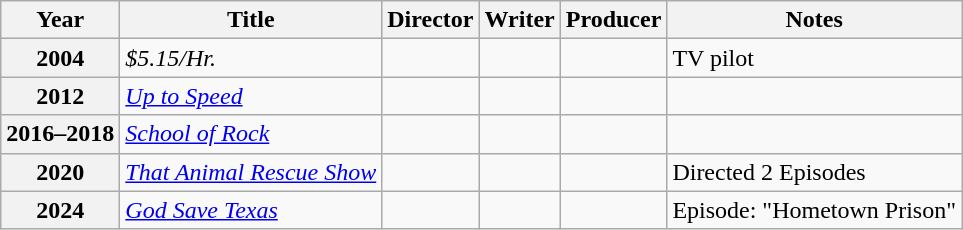<table class="wikitable">
<tr>
<th>Year</th>
<th>Title</th>
<th>Director</th>
<th>Writer</th>
<th>Producer</th>
<th>Notes</th>
</tr>
<tr>
<th>2004</th>
<td><em>$5.15/Hr.</em></td>
<td></td>
<td></td>
<td></td>
<td>TV pilot</td>
</tr>
<tr>
<th>2012</th>
<td><em><a href='#'>Up to Speed</a></em></td>
<td></td>
<td></td>
<td></td>
<td></td>
</tr>
<tr>
<th>2016–2018</th>
<td><em><a href='#'>School of Rock</a></em></td>
<td></td>
<td></td>
<td></td>
<td></td>
</tr>
<tr>
<th>2020</th>
<td><em><a href='#'>That Animal Rescue Show</a></em></td>
<td></td>
<td></td>
<td></td>
<td>Directed 2 Episodes</td>
</tr>
<tr>
<th>2024</th>
<td><em><a href='#'>God Save Texas</a></em></td>
<td></td>
<td></td>
<td></td>
<td>Episode: "Hometown Prison"</td>
</tr>
</table>
